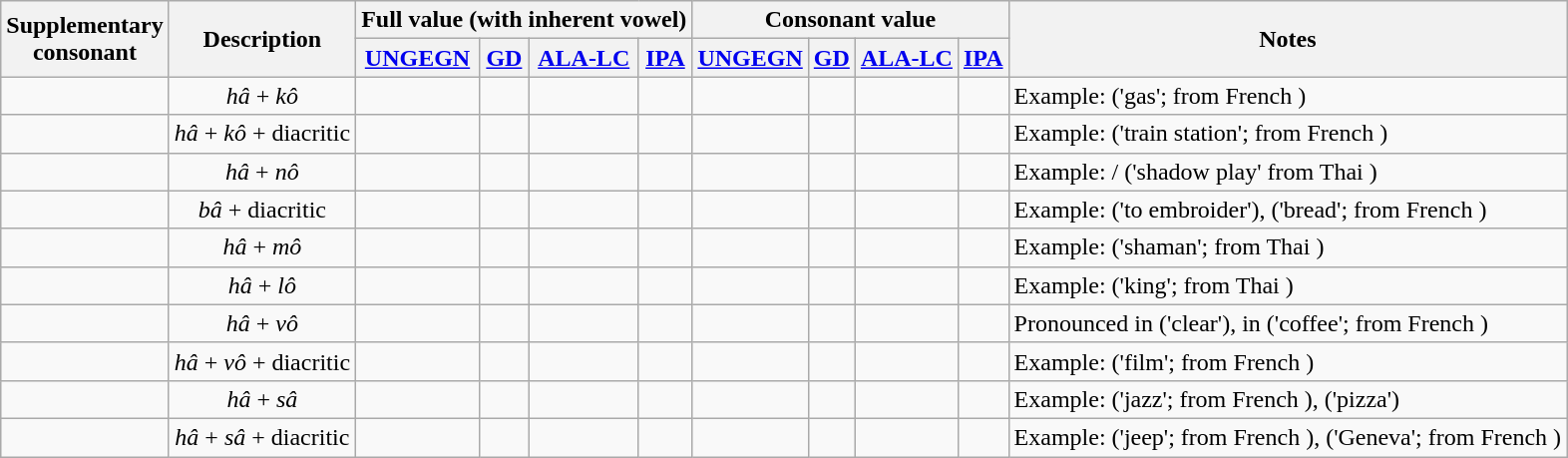<table class="wikitable" style="text-align: center">
<tr>
<th rowspan="2">Supplementary <br>consonant</th>
<th rowspan="2">Description</th>
<th colspan="4">Full value (with inherent vowel)</th>
<th colspan="4">Consonant value</th>
<th rowspan="2">Notes</th>
</tr>
<tr>
<th><a href='#'>UNGEGN</a></th>
<th><a href='#'>GD</a></th>
<th><a href='#'>ALA-LC</a></th>
<th><a href='#'>IPA</a></th>
<th><a href='#'>UNGEGN</a></th>
<th><a href='#'>GD</a></th>
<th><a href='#'>ALA-LC</a></th>
<th><a href='#'>IPA</a></th>
</tr>
<tr>
<td><big></big></td>
<td><em>hâ</em> + <em>kô</em></td>
<td></td>
<td></td>
<td></td>
<td></td>
<td></td>
<td></td>
<td></td>
<td></td>
<td style="text-align:left;">Example:    ('gas'; from French )</td>
</tr>
<tr>
<td><big></big></td>
<td><em>hâ</em> + <em>kô</em> + diacritic</td>
<td></td>
<td></td>
<td></td>
<td></td>
<td></td>
<td></td>
<td></td>
<td></td>
<td style="text-align:left;">Example:    ('train station'; from French )</td>
</tr>
<tr>
<td><big></big></td>
<td><em>hâ</em> + <em>nô</em></td>
<td></td>
<td></td>
<td></td>
<td></td>
<td></td>
<td></td>
<td></td>
<td></td>
<td style="text-align:left;">Example: /   ('shadow play' from Thai  )</td>
</tr>
<tr>
<td><big></big></td>
<td><em>bâ</em> + diacritic</td>
<td></td>
<td></td>
<td></td>
<td></td>
<td></td>
<td></td>
<td></td>
<td></td>
<td style="text-align:left;">Example:    ('to embroider'),    ('bread'; from French )</td>
</tr>
<tr>
<td><big></big></td>
<td><em>hâ</em> + <em>mô</em></td>
<td></td>
<td></td>
<td></td>
<td></td>
<td></td>
<td></td>
<td></td>
<td></td>
<td style="text-align:left;">Example:    ('shaman'; from Thai  )</td>
</tr>
<tr>
<td><big></big></td>
<td><em>hâ</em> + <em>lô</em></td>
<td></td>
<td></td>
<td></td>
<td></td>
<td></td>
<td></td>
<td></td>
<td></td>
<td style="text-align:left;">Example:     ('king'; from Thai  )</td>
</tr>
<tr>
<td><big></big></td>
<td><em>hâ</em> + <em>vô</em></td>
<td></td>
<td></td>
<td></td>
<td></td>
<td></td>
<td></td>
<td></td>
<td></td>
<td style="text-align:left;">Pronounced  in    ('clear'),  in    ('coffee'; from French )</td>
</tr>
<tr>
<td><big></big></td>
<td><em>hâ</em> + <em>vô</em> + diacritic</td>
<td></td>
<td></td>
<td></td>
<td></td>
<td></td>
<td></td>
<td></td>
<td></td>
<td style="text-align:left;">Example:    ('film'; from French )</td>
</tr>
<tr>
<td><big></big></td>
<td><em>hâ</em> + <em>sâ</em></td>
<td></td>
<td></td>
<td></td>
<td></td>
<td></td>
<td></td>
<td></td>
<td></td>
<td style="text-align:left;">Example:    ('jazz'; from French ),    ('pizza')</td>
</tr>
<tr>
<td><big></big></td>
<td><em>hâ</em> + <em>sâ</em> + diacritic</td>
<td></td>
<td></td>
<td></td>
<td></td>
<td></td>
<td></td>
<td></td>
<td></td>
<td style="text-align:left;">Example:    ('jeep'; from French ),    ('Geneva'; from French )</td>
</tr>
</table>
